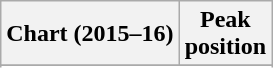<table class="wikitable sortable plainrowheaders">
<tr>
<th>Chart (2015–16)</th>
<th>Peak<br>position</th>
</tr>
<tr>
</tr>
<tr>
</tr>
<tr>
</tr>
</table>
